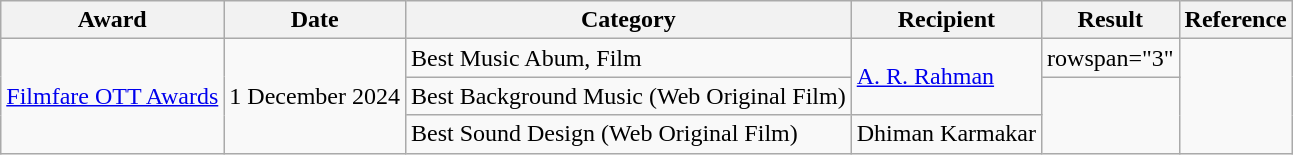<table class="wikitable">
<tr>
<th>Award</th>
<th>Date</th>
<th>Category</th>
<th>Recipient</th>
<th>Result</th>
<th>Reference</th>
</tr>
<tr>
<td rowspan="3"><a href='#'>Filmfare OTT Awards</a></td>
<td rowspan="3">1 December 2024</td>
<td>Best Music Abum, Film</td>
<td rowspan="2"><a href='#'>A. R. Rahman</a></td>
<td>rowspan="3" </td>
<td rowspan="3" style="text-align:center;"></td>
</tr>
<tr>
<td>Best Background Music (Web Original Film)</td>
</tr>
<tr>
<td>Best Sound Design (Web Original Film)</td>
<td>Dhiman Karmakar</td>
</tr>
</table>
